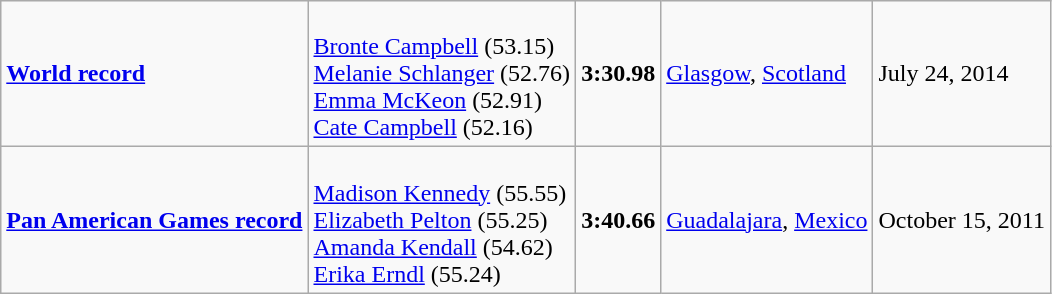<table class="wikitable">
<tr>
<td><strong><a href='#'>World record</a></strong></td>
<td><br><a href='#'>Bronte Campbell</a> (53.15)<br><a href='#'>Melanie Schlanger</a> (52.76)<br><a href='#'>Emma McKeon</a> (52.91)<br><a href='#'>Cate Campbell</a> (52.16)</td>
<td><strong>3:30.98</strong></td>
<td><a href='#'>Glasgow</a>, <a href='#'>Scotland</a></td>
<td>July 24, 2014</td>
</tr>
<tr>
<td><strong><a href='#'>Pan American Games record</a></strong></td>
<td><br><a href='#'>Madison Kennedy</a> (55.55)<br><a href='#'>Elizabeth Pelton</a> (55.25)<br><a href='#'>Amanda Kendall</a> (54.62)<br><a href='#'>Erika Erndl</a> (55.24)</td>
<td><strong>3:40.66</strong></td>
<td><a href='#'>Guadalajara</a>, <a href='#'>Mexico</a></td>
<td>October 15, 2011</td>
</tr>
</table>
